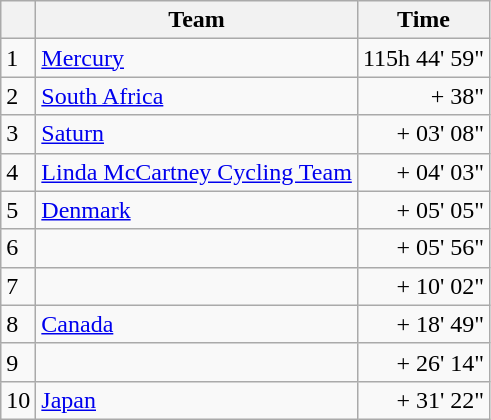<table class=wikitable>
<tr>
<th></th>
<th>Team</th>
<th>Time</th>
</tr>
<tr>
<td>1</td>
<td><a href='#'>Mercury</a></td>
<td align=right>115h 44' 59"</td>
</tr>
<tr>
<td>2</td>
<td><a href='#'>South Africa</a></td>
<td align=right>+ 38"</td>
</tr>
<tr>
<td>3</td>
<td><a href='#'>Saturn</a></td>
<td align=right>+ 03' 08"</td>
</tr>
<tr>
<td>4</td>
<td><a href='#'>Linda McCartney Cycling Team</a></td>
<td align=right>+ 04' 03"</td>
</tr>
<tr>
<td>5</td>
<td><a href='#'>Denmark</a></td>
<td align=right>+ 05' 05"</td>
</tr>
<tr>
<td>6</td>
<td></td>
<td align=right>+ 05' 56"</td>
</tr>
<tr>
<td>7</td>
<td></td>
<td align=right>+ 10' 02"</td>
</tr>
<tr>
<td>8</td>
<td><a href='#'>Canada</a></td>
<td align=right>+ 18' 49"</td>
</tr>
<tr>
<td>9</td>
<td></td>
<td align=right>+ 26' 14"</td>
</tr>
<tr>
<td>10</td>
<td><a href='#'>Japan</a></td>
<td align=right>+ 31' 22"</td>
</tr>
</table>
